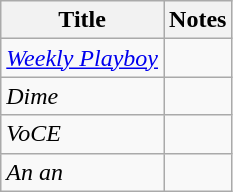<table class="wikitable">
<tr>
<th>Title</th>
<th>Notes</th>
</tr>
<tr>
<td><em><a href='#'>Weekly Playboy</a></em></td>
<td></td>
</tr>
<tr>
<td><em>Dime</em></td>
<td></td>
</tr>
<tr>
<td><em>VoCE</em></td>
<td></td>
</tr>
<tr>
<td><em>An an</em></td>
<td></td>
</tr>
</table>
